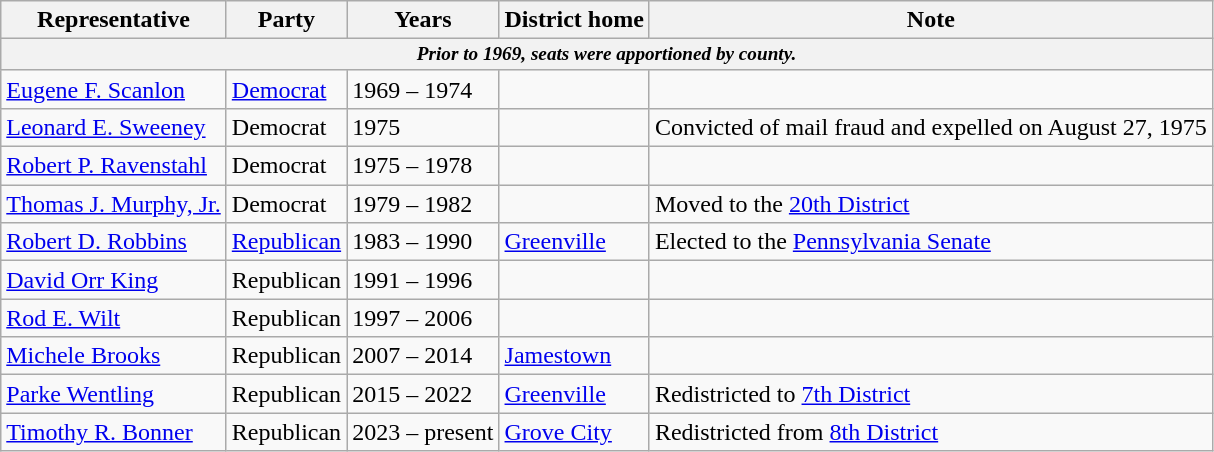<table class=wikitable>
<tr valign=bottom>
<th>Representative</th>
<th>Party</th>
<th>Years</th>
<th>District home</th>
<th>Note</th>
</tr>
<tr>
<th colspan=5 style="font-size: 80%;"><em>Prior to 1969, seats were apportioned by county.</em></th>
</tr>
<tr>
<td><a href='#'>Eugene F. Scanlon</a></td>
<td><a href='#'>Democrat</a></td>
<td>1969 – 1974</td>
<td></td>
<td></td>
</tr>
<tr>
<td><a href='#'>Leonard E. Sweeney</a></td>
<td>Democrat</td>
<td>1975</td>
<td></td>
<td>Convicted of mail fraud and expelled on August 27, 1975</td>
</tr>
<tr>
<td><a href='#'>Robert P. Ravenstahl</a></td>
<td>Democrat</td>
<td>1975 – 1978</td>
<td></td>
<td></td>
</tr>
<tr>
<td><a href='#'>Thomas J. Murphy, Jr.</a></td>
<td>Democrat</td>
<td>1979 – 1982</td>
<td></td>
<td>Moved to the <a href='#'>20th District</a></td>
</tr>
<tr>
<td><a href='#'>Robert D. Robbins</a></td>
<td><a href='#'>Republican</a></td>
<td>1983 – 1990</td>
<td><a href='#'>Greenville</a></td>
<td>Elected to the <a href='#'>Pennsylvania Senate</a></td>
</tr>
<tr>
<td><a href='#'>David Orr King</a></td>
<td>Republican</td>
<td>1991 – 1996</td>
<td></td>
<td></td>
</tr>
<tr>
<td><a href='#'>Rod E. Wilt</a></td>
<td>Republican</td>
<td>1997 – 2006</td>
<td></td>
<td></td>
</tr>
<tr>
<td><a href='#'>Michele Brooks</a></td>
<td>Republican</td>
<td>2007 – 2014</td>
<td><a href='#'>Jamestown</a></td>
<td></td>
</tr>
<tr>
<td><a href='#'>Parke Wentling</a></td>
<td>Republican</td>
<td>2015 – 2022</td>
<td><a href='#'>Greenville</a></td>
<td>Redistricted to <a href='#'>7th District</a></td>
</tr>
<tr>
<td><a href='#'>Timothy R. Bonner</a></td>
<td>Republican</td>
<td>2023 – present</td>
<td><a href='#'>Grove City</a></td>
<td>Redistricted from <a href='#'>8th District</a></td>
</tr>
</table>
